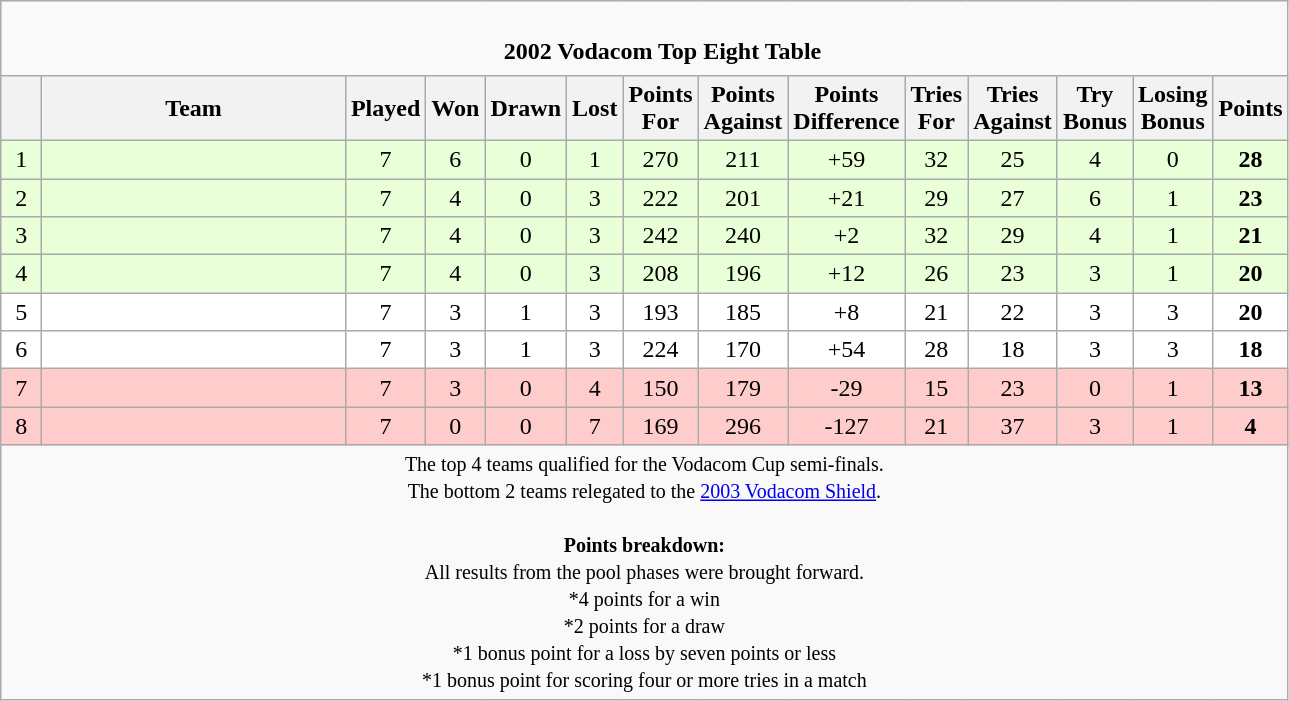<table class="wikitable" style="text-align: center;">
<tr>
<td colspan="14" cellpadding="0" cellspacing="0"><br><table border="0" width="100%" cellpadding="0" cellspacing="0">
<tr>
<td width=0% style="border:0px"></td>
<td style="border:0px"><strong>2002 Vodacom Top Eight Table</strong></td>
</tr>
</table>
</td>
</tr>
<tr>
<th bgcolor="#efefef" width="20"></th>
<th bgcolor="#efefef" width="195">Team</th>
<th bgcolor="#efefef" width="20">Played</th>
<th bgcolor="#efefef" width="20">Won</th>
<th bgcolor="#efefef" width="20">Drawn</th>
<th bgcolor="#efefef" width="20">Lost</th>
<th bgcolor="#efefef" width="20">Points For</th>
<th bgcolor="#efefef" width="20">Points Against</th>
<th bgcolor="#efefef" width="20">Points Difference</th>
<th bgcolor="#efefef" width="20">Tries For</th>
<th bgcolor="#efefef" width="20">Tries Against</th>
<th bgcolor="#efefef" width="20">Try Bonus</th>
<th bgcolor="#efefef" width="20">Losing Bonus</th>
<th bgcolor="#efefef" width="20">Points<br></th>
</tr>
<tr bgcolor=#E8FFD8 align=center>
<td>1</td>
<td align=left></td>
<td>7</td>
<td>6</td>
<td>0</td>
<td>1</td>
<td>270</td>
<td>211</td>
<td>+59</td>
<td>32</td>
<td>25</td>
<td>4</td>
<td>0</td>
<td><strong>28</strong></td>
</tr>
<tr bgcolor=#E8FFD8 align=center>
<td>2</td>
<td align=left></td>
<td>7</td>
<td>4</td>
<td>0</td>
<td>3</td>
<td>222</td>
<td>201</td>
<td>+21</td>
<td>29</td>
<td>27</td>
<td>6</td>
<td>1</td>
<td><strong>23</strong></td>
</tr>
<tr bgcolor=#E8FFD8 align=center>
<td>3</td>
<td align=left></td>
<td>7</td>
<td>4</td>
<td>0</td>
<td>3</td>
<td>242</td>
<td>240</td>
<td>+2</td>
<td>32</td>
<td>29</td>
<td>4</td>
<td>1</td>
<td><strong>21</strong></td>
</tr>
<tr bgcolor=#E8FFD8 align=center>
<td>4</td>
<td align=left></td>
<td>7</td>
<td>4</td>
<td>0</td>
<td>3</td>
<td>208</td>
<td>196</td>
<td>+12</td>
<td>26</td>
<td>23</td>
<td>3</td>
<td>1</td>
<td><strong>20</strong></td>
</tr>
<tr bgcolor=#ffffff align=center>
<td>5</td>
<td align=left></td>
<td>7</td>
<td>3</td>
<td>1</td>
<td>3</td>
<td>193</td>
<td>185</td>
<td>+8</td>
<td>21</td>
<td>22</td>
<td>3</td>
<td>3</td>
<td><strong>20</strong></td>
</tr>
<tr bgcolor=#ffffff align=center>
<td>6</td>
<td align=left></td>
<td>7</td>
<td>3</td>
<td>1</td>
<td>3</td>
<td>224</td>
<td>170</td>
<td>+54</td>
<td>28</td>
<td>18</td>
<td>3</td>
<td>3</td>
<td><strong>18</strong></td>
</tr>
<tr bgcolor=#FFCCCC align=center>
<td>7</td>
<td align=left></td>
<td>7</td>
<td>3</td>
<td>0</td>
<td>4</td>
<td>150</td>
<td>179</td>
<td>-29</td>
<td>15</td>
<td>23</td>
<td>0</td>
<td>1</td>
<td><strong>13</strong></td>
</tr>
<tr bgcolor=#FFCCCC align=center>
<td>8</td>
<td align=left></td>
<td>7</td>
<td>0</td>
<td>0</td>
<td>7</td>
<td>169</td>
<td>296</td>
<td>-127</td>
<td>21</td>
<td>37</td>
<td>3</td>
<td>1</td>
<td><strong>4</strong></td>
</tr>
<tr |align=left|>
<td colspan="14" style="border:0px"><small>The top 4 teams qualified for the Vodacom Cup semi-finals.<br>The bottom 2 teams relegated to the <a href='#'>2003 Vodacom Shield</a>.<br><br><strong>Points breakdown:</strong><br>All results from the pool phases were brought forward.<br>*4 points for a win<br>*2 points for a draw<br>*1 bonus point for a loss by seven points or less<br>*1 bonus point for scoring four or more tries in a match</small></td>
</tr>
</table>
